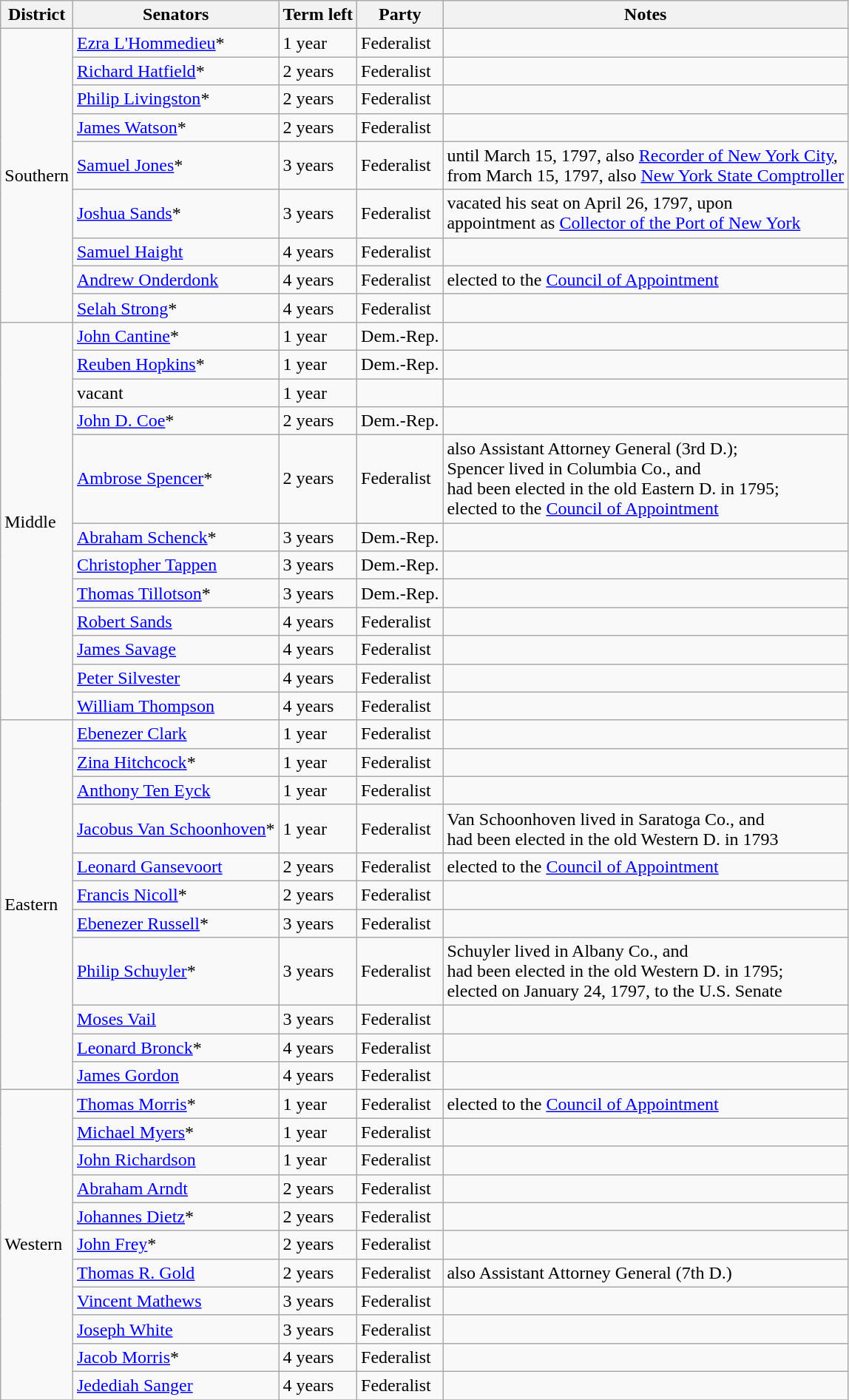<table class=wikitable>
<tr>
<th>District</th>
<th>Senators</th>
<th>Term left</th>
<th>Party</th>
<th>Notes</th>
</tr>
<tr>
<td rowspan="9">Southern</td>
<td><a href='#'>Ezra L'Hommedieu</a>*</td>
<td>1 year</td>
<td>Federalist</td>
<td></td>
</tr>
<tr>
<td><a href='#'>Richard Hatfield</a>*</td>
<td>2 years</td>
<td>Federalist</td>
<td></td>
</tr>
<tr>
<td><a href='#'>Philip Livingston</a>*</td>
<td>2 years</td>
<td>Federalist</td>
<td></td>
</tr>
<tr>
<td><a href='#'>James Watson</a>*</td>
<td>2 years</td>
<td>Federalist</td>
<td></td>
</tr>
<tr>
<td><a href='#'>Samuel Jones</a>*</td>
<td>3 years</td>
<td>Federalist</td>
<td>until March 15, 1797, also <a href='#'>Recorder of New York City</a>, <br>from March 15, 1797, also <a href='#'>New York State Comptroller</a></td>
</tr>
<tr>
<td><a href='#'>Joshua Sands</a>*</td>
<td>3 years</td>
<td>Federalist</td>
<td>vacated his seat on April 26, 1797, upon <br>appointment as <a href='#'>Collector of the Port of New York</a></td>
</tr>
<tr>
<td><a href='#'>Samuel Haight</a></td>
<td>4 years</td>
<td>Federalist</td>
<td></td>
</tr>
<tr>
<td><a href='#'>Andrew Onderdonk</a></td>
<td>4 years</td>
<td>Federalist</td>
<td>elected to the <a href='#'>Council of Appointment</a></td>
</tr>
<tr>
<td><a href='#'>Selah Strong</a>*</td>
<td>4 years</td>
<td>Federalist</td>
<td></td>
</tr>
<tr>
<td rowspan="12">Middle</td>
<td><a href='#'>John Cantine</a>*</td>
<td>1 year</td>
<td>Dem.-Rep.</td>
<td></td>
</tr>
<tr>
<td><a href='#'>Reuben Hopkins</a>*</td>
<td>1 year</td>
<td>Dem.-Rep.</td>
<td></td>
</tr>
<tr>
<td>vacant</td>
<td>1 year</td>
<td></td>
<td></td>
</tr>
<tr>
<td><a href='#'>John D. Coe</a>*</td>
<td>2 years</td>
<td>Dem.-Rep.</td>
<td></td>
</tr>
<tr>
<td><a href='#'>Ambrose Spencer</a>*</td>
<td>2 years</td>
<td>Federalist</td>
<td>also Assistant Attorney General (3rd D.); <br>Spencer lived in Columbia Co., and <br>had been elected in the old Eastern D. in 1795; <br>elected to the <a href='#'>Council of Appointment</a></td>
</tr>
<tr>
<td><a href='#'>Abraham Schenck</a>*</td>
<td>3 years</td>
<td>Dem.-Rep.</td>
<td></td>
</tr>
<tr>
<td><a href='#'>Christopher Tappen</a></td>
<td>3 years</td>
<td>Dem.-Rep.</td>
<td></td>
</tr>
<tr>
<td><a href='#'>Thomas Tillotson</a>*</td>
<td>3 years</td>
<td>Dem.-Rep.</td>
<td></td>
</tr>
<tr>
<td><a href='#'>Robert Sands</a></td>
<td>4 years</td>
<td>Federalist</td>
<td></td>
</tr>
<tr>
<td><a href='#'>James Savage</a></td>
<td>4 years</td>
<td>Federalist</td>
<td></td>
</tr>
<tr>
<td><a href='#'>Peter Silvester</a></td>
<td>4 years</td>
<td>Federalist</td>
<td></td>
</tr>
<tr>
<td><a href='#'>William Thompson</a></td>
<td>4 years</td>
<td>Federalist</td>
<td></td>
</tr>
<tr>
<td rowspan="11">Eastern</td>
<td><a href='#'>Ebenezer Clark</a></td>
<td>1 year</td>
<td>Federalist</td>
<td></td>
</tr>
<tr>
<td><a href='#'>Zina Hitchcock</a>*</td>
<td>1 year</td>
<td>Federalist</td>
<td></td>
</tr>
<tr>
<td><a href='#'>Anthony Ten Eyck</a></td>
<td>1 year</td>
<td>Federalist</td>
<td></td>
</tr>
<tr>
<td nowrap><a href='#'>Jacobus Van Schoonhoven</a>*</td>
<td>1 year</td>
<td>Federalist</td>
<td>Van Schoonhoven lived in Saratoga Co., and <br>had been elected in the old Western D. in 1793</td>
</tr>
<tr>
<td><a href='#'>Leonard Gansevoort</a></td>
<td>2 years</td>
<td>Federalist</td>
<td>elected to the <a href='#'>Council of Appointment</a></td>
</tr>
<tr>
<td><a href='#'>Francis Nicoll</a>*</td>
<td>2 years</td>
<td>Federalist</td>
<td></td>
</tr>
<tr>
<td><a href='#'>Ebenezer Russell</a>*</td>
<td>3 years</td>
<td>Federalist</td>
<td></td>
</tr>
<tr>
<td><a href='#'>Philip Schuyler</a>*</td>
<td>3 years</td>
<td>Federalist</td>
<td>Schuyler lived in Albany Co., and <br>had been elected in the old Western D. in 1795; <br>elected on January 24, 1797, to the U.S. Senate</td>
</tr>
<tr>
<td><a href='#'>Moses Vail</a></td>
<td>3 years</td>
<td>Federalist</td>
<td></td>
</tr>
<tr>
<td><a href='#'>Leonard Bronck</a>*</td>
<td>4 years</td>
<td>Federalist</td>
<td></td>
</tr>
<tr>
<td><a href='#'>James Gordon</a></td>
<td>4 years</td>
<td>Federalist</td>
<td></td>
</tr>
<tr>
<td rowspan="11">Western</td>
<td><a href='#'>Thomas Morris</a>*</td>
<td>1 year</td>
<td>Federalist</td>
<td>elected to the <a href='#'>Council of Appointment</a></td>
</tr>
<tr>
<td><a href='#'>Michael Myers</a>*</td>
<td>1 year</td>
<td>Federalist</td>
<td></td>
</tr>
<tr>
<td><a href='#'>John Richardson</a></td>
<td>1 year</td>
<td>Federalist</td>
<td></td>
</tr>
<tr>
<td><a href='#'>Abraham Arndt</a></td>
<td>2 years</td>
<td>Federalist</td>
<td></td>
</tr>
<tr>
<td><a href='#'>Johannes Dietz</a>*</td>
<td>2 years</td>
<td>Federalist</td>
<td></td>
</tr>
<tr>
<td><a href='#'>John Frey</a>*</td>
<td>2 years</td>
<td>Federalist</td>
<td></td>
</tr>
<tr>
<td><a href='#'>Thomas R. Gold</a></td>
<td>2 years</td>
<td>Federalist</td>
<td>also Assistant Attorney General (7th D.)</td>
</tr>
<tr>
<td><a href='#'>Vincent Mathews</a></td>
<td>3 years</td>
<td>Federalist</td>
<td></td>
</tr>
<tr>
<td><a href='#'>Joseph White</a></td>
<td>3 years</td>
<td>Federalist</td>
<td></td>
</tr>
<tr>
<td><a href='#'>Jacob Morris</a>*</td>
<td>4 years</td>
<td>Federalist</td>
<td></td>
</tr>
<tr>
<td><a href='#'>Jedediah Sanger</a></td>
<td>4 years</td>
<td>Federalist</td>
<td></td>
</tr>
<tr>
</tr>
</table>
